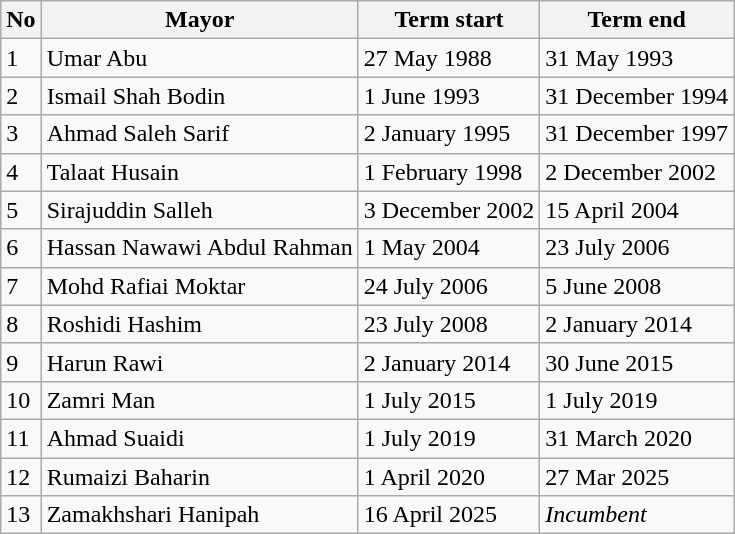<table class=wikitable>
<tr>
<th>No</th>
<th>Mayor</th>
<th>Term start</th>
<th>Term end</th>
</tr>
<tr>
<td>1</td>
<td>Umar Abu</td>
<td>27 May 1988</td>
<td>31 May 1993</td>
</tr>
<tr>
<td>2</td>
<td>Ismail Shah Bodin</td>
<td>1 June 1993</td>
<td>31 December 1994</td>
</tr>
<tr>
<td>3</td>
<td>Ahmad Saleh Sarif</td>
<td>2 January 1995</td>
<td>31 December 1997</td>
</tr>
<tr>
<td>4</td>
<td>Talaat Husain</td>
<td>1 February 1998</td>
<td>2 December 2002</td>
</tr>
<tr>
<td>5</td>
<td>Sirajuddin Salleh</td>
<td>3 December 2002</td>
<td>15 April 2004</td>
</tr>
<tr>
<td>6</td>
<td>Hassan Nawawi Abdul Rahman</td>
<td>1 May 2004</td>
<td>23 July 2006</td>
</tr>
<tr>
<td>7</td>
<td>Mohd Rafiai Moktar</td>
<td>24 July 2006</td>
<td>5 June 2008</td>
</tr>
<tr>
<td>8</td>
<td>Roshidi Hashim</td>
<td>23 July 2008</td>
<td>2 January 2014</td>
</tr>
<tr>
<td>9</td>
<td>Harun Rawi</td>
<td>2 January 2014</td>
<td>30 June 2015</td>
</tr>
<tr>
<td>10</td>
<td>Zamri Man</td>
<td>1 July 2015</td>
<td>1 July 2019</td>
</tr>
<tr>
<td>11</td>
<td>Ahmad Suaidi</td>
<td>1 July 2019</td>
<td>31 March 2020</td>
</tr>
<tr>
<td>12</td>
<td>Rumaizi Baharin</td>
<td>1 April 2020</td>
<td>27 Mar 2025</td>
</tr>
<tr>
<td>13</td>
<td>Zamakhshari Hanipah</td>
<td>16 April 2025</td>
<td><em>Incumbent</em></td>
</tr>
</table>
